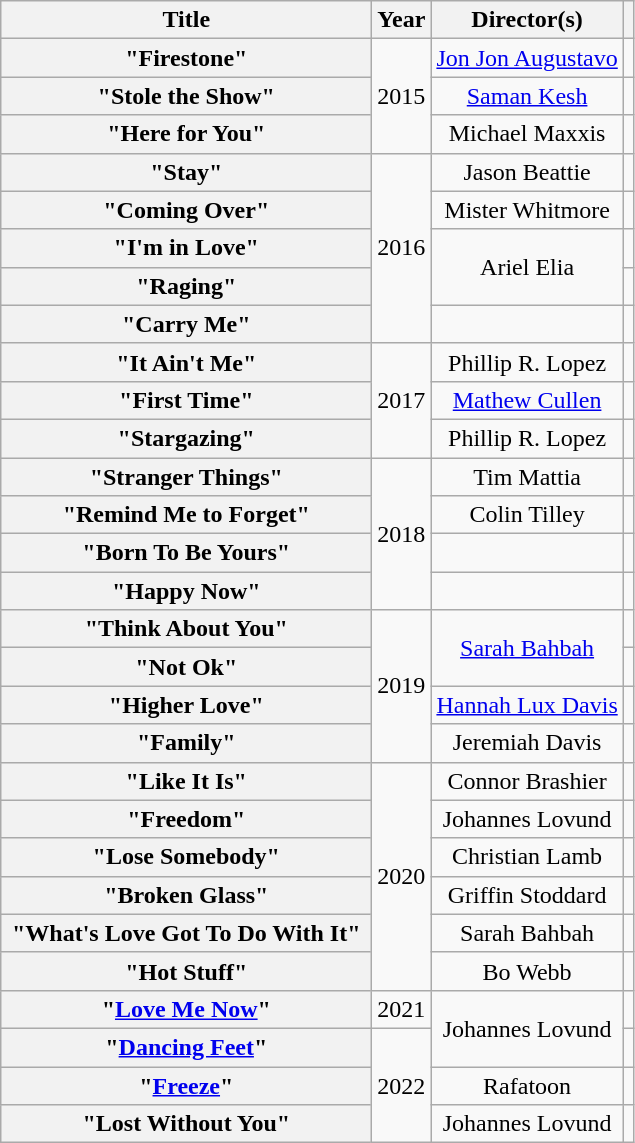<table class="wikitable plainrowheaders" style="text-align:center;">
<tr>
<th scope="col" style="width:15em;">Title</th>
<th scope="col" style="width:1em;">Year</th>
<th scope="col">Director(s)</th>
<th scope="col"></th>
</tr>
<tr>
<th scope="row">"Firestone"<br></th>
<td rowspan="3">2015</td>
<td><a href='#'>Jon Jon Augustavo</a></td>
<td></td>
</tr>
<tr>
<th scope="row">"Stole the Show"<br></th>
<td><a href='#'>Saman Kesh</a></td>
<td></td>
</tr>
<tr>
<th scope="row">"Here for You"<br></th>
<td>Michael Maxxis</td>
<td></td>
</tr>
<tr>
<th scope="row">"Stay"<br></th>
<td rowspan="5">2016</td>
<td>Jason Beattie</td>
<td></td>
</tr>
<tr>
<th scope="row">"Coming Over"<br></th>
<td>Mister Whitmore</td>
<td></td>
</tr>
<tr>
<th scope="row">"I'm in Love"<br></th>
<td rowspan="2">Ariel Elia</td>
<td></td>
</tr>
<tr>
<th scope="row">"Raging"<br></th>
<td></td>
</tr>
<tr>
<th scope="row">"Carry Me"<br></th>
<td></td>
<td></td>
</tr>
<tr>
<th scope="row">"It Ain't Me"<br></th>
<td rowspan="3">2017</td>
<td>Phillip R. Lopez</td>
<td></td>
</tr>
<tr>
<th scope="row">"First Time"<br></th>
<td><a href='#'>Mathew Cullen</a></td>
<td></td>
</tr>
<tr>
<th scope="row">"Stargazing"<br></th>
<td>Phillip R. Lopez</td>
<td></td>
</tr>
<tr>
<th scope="row">"Stranger Things"<br></th>
<td rowspan="4">2018</td>
<td>Tim Mattia</td>
<td></td>
</tr>
<tr>
<th scope="row">"Remind Me to Forget"<br></th>
<td>Colin Tilley</td>
<td></td>
</tr>
<tr>
<th scope="row">"Born To Be Yours"<br></th>
<td></td>
<td></td>
</tr>
<tr>
<th scope="row">"Happy Now"<br></th>
<td></td>
<td></td>
</tr>
<tr>
<th scope="row">"Think About You"<br></th>
<td rowspan="4">2019</td>
<td rowspan="2"><a href='#'>Sarah Bahbah</a></td>
<td></td>
</tr>
<tr>
<th scope="row">"Not Ok"<br></th>
<td></td>
</tr>
<tr>
<th scope="row">"Higher Love"<br></th>
<td><a href='#'>Hannah Lux Davis</a></td>
<td></td>
</tr>
<tr>
<th scope="row">"Family"<br></th>
<td>Jeremiah Davis</td>
<td></td>
</tr>
<tr>
<th scope="row">"Like It Is"<br></th>
<td rowspan="6">2020</td>
<td>Connor Brashier</td>
<td></td>
</tr>
<tr>
<th scope="row">"Freedom"<br></th>
<td>Johannes Lovund</td>
<td></td>
</tr>
<tr>
<th scope="row">"Lose Somebody"<br></th>
<td>Christian Lamb</td>
<td></td>
</tr>
<tr>
<th scope="row">"Broken Glass"<br></th>
<td>Griffin Stoddard</td>
<td></td>
</tr>
<tr>
<th scope="row">"What's Love Got To Do With It"<br></th>
<td>Sarah Bahbah</td>
<td></td>
</tr>
<tr>
<th scope="row">"Hot Stuff"<br></th>
<td>Bo Webb</td>
<td></td>
</tr>
<tr>
<th scope="row">"<a href='#'>Love Me Now</a>"<br></th>
<td>2021</td>
<td rowspan="2">Johannes Lovund</td>
<td></td>
</tr>
<tr>
<th scope="row">"<a href='#'>Dancing Feet</a>"<br></th>
<td rowspan="3">2022</td>
<td></td>
</tr>
<tr>
<th scope="row">"<a href='#'>Freeze</a>"</th>
<td>Rafatoon</td>
<td></td>
</tr>
<tr>
<th scope="row">"Lost Without You"<br></th>
<td>Johannes Lovund</td>
<td></td>
</tr>
</table>
